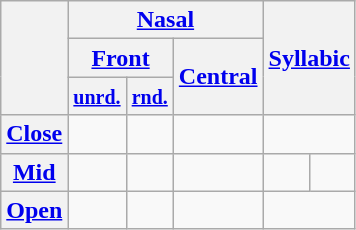<table class="wikitable" style=text-align:center>
<tr>
<th rowspan="3"></th>
<th colspan="3"><a href='#'>Nasal</a></th>
<th colspan="2" rowspan="3"><a href='#'>Syllabic</a></th>
</tr>
<tr>
<th colspan="2"><a href='#'>Front</a></th>
<th rowspan="2"><a href='#'>Central</a></th>
</tr>
<tr>
<th><small><a href='#'>unrd.</a></small></th>
<th><small><a href='#'>rnd.</a></small></th>
</tr>
<tr>
<th><a href='#'>Close</a></th>
<td></td>
<td></td>
<td></td>
<td colspan="2"></td>
</tr>
<tr>
<th><a href='#'>Mid</a></th>
<td></td>
<td></td>
<td></td>
<td> </td>
<td></td>
</tr>
<tr>
<th><a href='#'>Open</a></th>
<td></td>
<td></td>
<td></td>
<td colspan="2"></td>
</tr>
</table>
